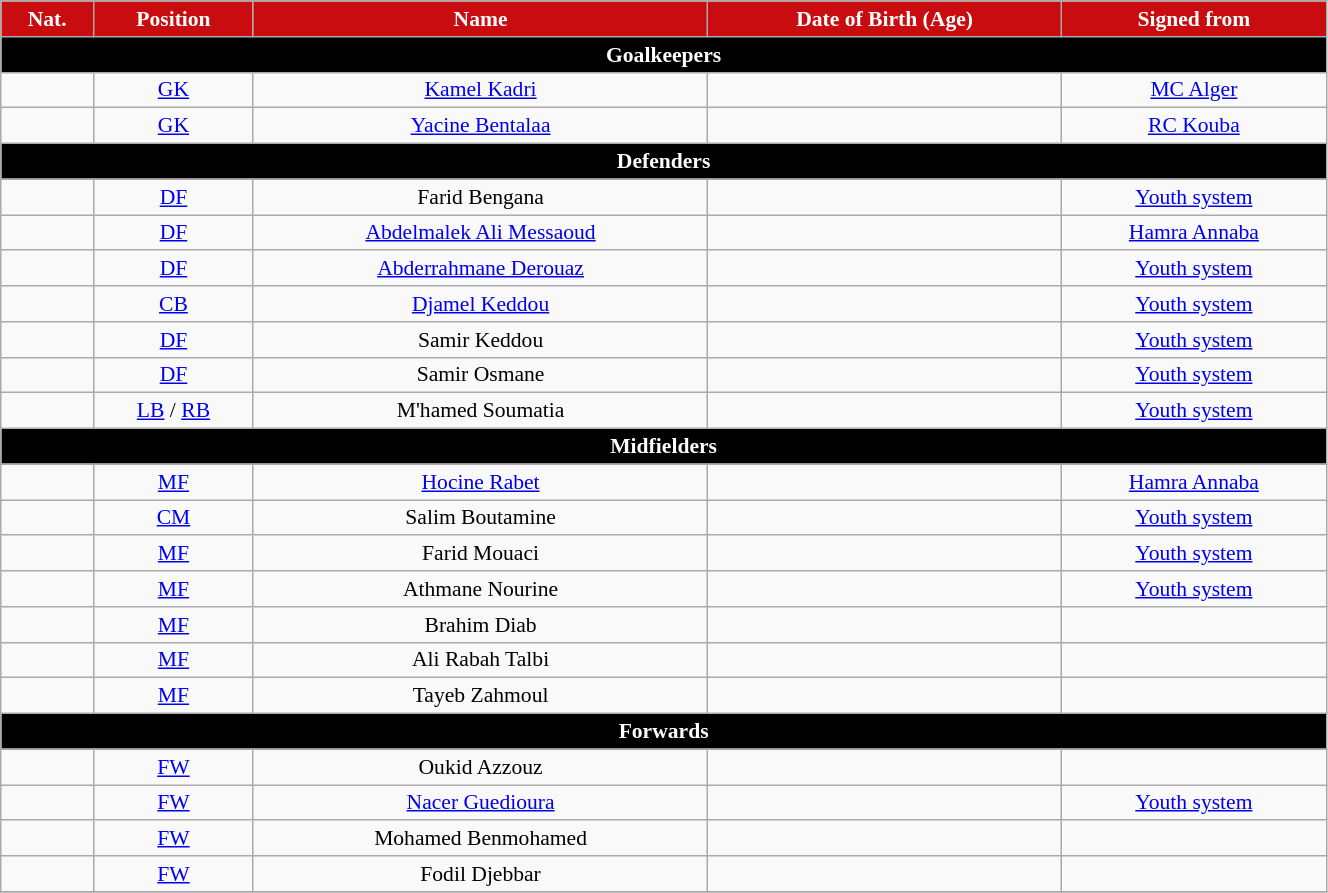<table class="wikitable" style="text-align:center; font-size:90%; width:70%">
<tr>
<th style="background:#c90c0f; color:white; text-align:center;">Nat.</th>
<th style="background:#c90c0f; color:white; text-align:center;">Position</th>
<th style="background:#c90c0f; color:white; text-align:center;">Name</th>
<th style="background:#c90c0f; color:white; text-align:center;">Date of Birth (Age)</th>
<th style="background:#c90c0f; color:white; text-align:center;">Signed from</th>
</tr>
<tr>
<th colspan="12" style="background:#000000; color:white; text-align:center">Goalkeepers</th>
</tr>
<tr>
<td></td>
<td><a href='#'>GK</a></td>
<td><a href='#'>Kamel Kadri</a></td>
<td></td>
<td> <a href='#'>MC Alger</a></td>
</tr>
<tr>
<td></td>
<td><a href='#'>GK</a></td>
<td><a href='#'>Yacine Bentalaa</a></td>
<td></td>
<td> <a href='#'>RC Kouba</a></td>
</tr>
<tr>
<th colspan="12" style="background:#000000; color:white; text-align:center">Defenders</th>
</tr>
<tr>
<td></td>
<td><a href='#'>DF</a></td>
<td>Farid Bengana</td>
<td></td>
<td><a href='#'>Youth system</a></td>
</tr>
<tr>
<td></td>
<td><a href='#'>DF</a></td>
<td><a href='#'>Abdelmalek Ali Messaoud</a></td>
<td></td>
<td> <a href='#'>Hamra Annaba</a></td>
</tr>
<tr>
<td></td>
<td><a href='#'>DF</a></td>
<td><a href='#'>Abderrahmane Derouaz</a></td>
<td></td>
<td><a href='#'>Youth system</a></td>
</tr>
<tr>
<td></td>
<td><a href='#'>CB</a></td>
<td><a href='#'>Djamel Keddou</a></td>
<td></td>
<td><a href='#'>Youth system</a></td>
</tr>
<tr>
<td></td>
<td><a href='#'>DF</a></td>
<td>Samir Keddou</td>
<td></td>
<td><a href='#'>Youth system</a></td>
</tr>
<tr>
<td></td>
<td><a href='#'>DF</a></td>
<td>Samir Osmane</td>
<td></td>
<td><a href='#'>Youth system</a></td>
</tr>
<tr>
<td></td>
<td><a href='#'>LB</a> / <a href='#'>RB</a></td>
<td>M'hamed Soumatia</td>
<td></td>
<td><a href='#'>Youth system</a></td>
</tr>
<tr>
<th colspan="12" style="background:#000000; color:white; text-align:center">Midfielders</th>
</tr>
<tr>
<td></td>
<td><a href='#'>MF</a></td>
<td><a href='#'>Hocine Rabet</a></td>
<td></td>
<td> <a href='#'>Hamra Annaba</a></td>
</tr>
<tr>
<td></td>
<td><a href='#'>CM</a></td>
<td>Salim Boutamine</td>
<td></td>
<td><a href='#'>Youth system</a></td>
</tr>
<tr>
<td></td>
<td><a href='#'>MF</a></td>
<td>Farid Mouaci</td>
<td></td>
<td><a href='#'>Youth system</a></td>
</tr>
<tr>
<td></td>
<td><a href='#'>MF</a></td>
<td>Athmane Nourine</td>
<td></td>
<td><a href='#'>Youth system</a></td>
</tr>
<tr>
<td></td>
<td><a href='#'>MF</a></td>
<td>Brahim Diab</td>
<td></td>
<td></td>
</tr>
<tr>
<td></td>
<td><a href='#'>MF</a></td>
<td>Ali Rabah Talbi</td>
<td></td>
<td></td>
</tr>
<tr>
<td></td>
<td><a href='#'>MF</a></td>
<td>Tayeb Zahmoul</td>
<td></td>
<td></td>
</tr>
<tr>
<th colspan="12" style="background:#000000; color:white; text-align:center">Forwards</th>
</tr>
<tr>
<td></td>
<td><a href='#'>FW</a></td>
<td>Oukid Azzouz</td>
<td></td>
<td></td>
</tr>
<tr>
<td></td>
<td><a href='#'>FW</a></td>
<td><a href='#'>Nacer Guedioura</a></td>
<td></td>
<td><a href='#'>Youth system</a></td>
</tr>
<tr>
<td></td>
<td><a href='#'>FW</a></td>
<td>Mohamed Benmohamed</td>
<td></td>
<td></td>
</tr>
<tr>
<td></td>
<td><a href='#'>FW</a></td>
<td>Fodil Djebbar</td>
<td></td>
<td></td>
</tr>
<tr>
</tr>
</table>
